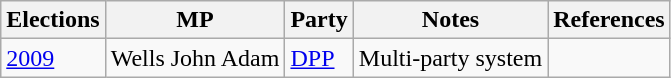<table class="wikitable">
<tr>
<th>Elections</th>
<th>MP</th>
<th>Party</th>
<th>Notes</th>
<th>References</th>
</tr>
<tr>
<td><a href='#'>2009</a></td>
<td>Wells John Adam</td>
<td><a href='#'>DPP</a></td>
<td>Multi-party system</td>
<td></td>
</tr>
</table>
